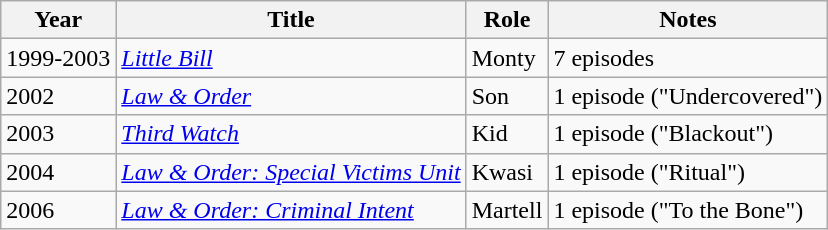<table class="wikitable sortable">
<tr>
<th>Year</th>
<th>Title</th>
<th>Role</th>
<th>Notes</th>
</tr>
<tr>
<td>1999-2003</td>
<td><em><a href='#'>Little Bill</a></em></td>
<td>Monty</td>
<td>7 episodes</td>
</tr>
<tr>
<td>2002</td>
<td><em><a href='#'>Law & Order</a></em></td>
<td>Son</td>
<td>1 episode ("Undercovered")</td>
</tr>
<tr>
<td>2003</td>
<td><em><a href='#'>Third Watch</a></em></td>
<td>Kid</td>
<td>1 episode ("Blackout")</td>
</tr>
<tr>
<td>2004</td>
<td><em><a href='#'>Law & Order: Special Victims Unit</a></em></td>
<td>Kwasi</td>
<td>1 episode ("Ritual")</td>
</tr>
<tr>
<td>2006</td>
<td><em><a href='#'>Law & Order: Criminal Intent</a></em></td>
<td>Martell</td>
<td>1 episode ("To the Bone")</td>
</tr>
</table>
